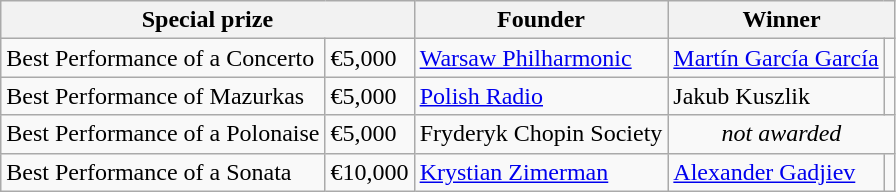<table class="wikitable">
<tr>
<th colspan="2">Special prize</th>
<th>Founder</th>
<th colspan="2">Winner</th>
</tr>
<tr>
<td>Best Performance of a Concerto</td>
<td>€5,000</td>
<td><a href='#'>Warsaw Philharmonic</a></td>
<td><a href='#'>Martín García García</a></td>
<td></td>
</tr>
<tr>
<td>Best Performance of Mazurkas</td>
<td>€5,000</td>
<td><a href='#'>Polish Radio</a></td>
<td>Jakub Kuszlik</td>
<td></td>
</tr>
<tr>
<td>Best Performance of a Polonaise</td>
<td>€5,000</td>
<td>Fryderyk Chopin Society</td>
<td colspan="2" align="center"><em>not awarded</em></td>
</tr>
<tr>
<td>Best Performance of a Sonata</td>
<td>€10,000</td>
<td><a href='#'>Krystian Zimerman</a></td>
<td><a href='#'>Alexander Gadjiev</a></td>
<td> </td>
</tr>
</table>
